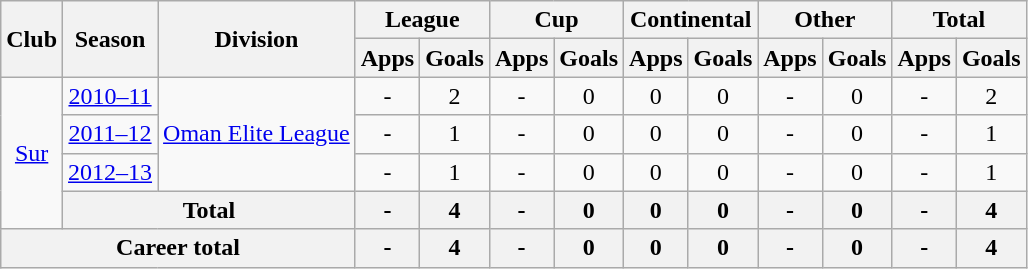<table class="wikitable" style="text-align: center;">
<tr>
<th rowspan="2">Club</th>
<th rowspan="2">Season</th>
<th rowspan="2">Division</th>
<th colspan="2">League</th>
<th colspan="2">Cup</th>
<th colspan="2">Continental</th>
<th colspan="2">Other</th>
<th colspan="2">Total</th>
</tr>
<tr>
<th>Apps</th>
<th>Goals</th>
<th>Apps</th>
<th>Goals</th>
<th>Apps</th>
<th>Goals</th>
<th>Apps</th>
<th>Goals</th>
<th>Apps</th>
<th>Goals</th>
</tr>
<tr>
<td rowspan="4"><a href='#'>Sur</a></td>
<td><a href='#'>2010–11</a></td>
<td rowspan="3"><a href='#'>Oman Elite League</a></td>
<td>-</td>
<td>2</td>
<td>-</td>
<td>0</td>
<td>0</td>
<td>0</td>
<td>-</td>
<td>0</td>
<td>-</td>
<td>2</td>
</tr>
<tr>
<td><a href='#'>2011–12</a></td>
<td>-</td>
<td>1</td>
<td>-</td>
<td>0</td>
<td>0</td>
<td>0</td>
<td>-</td>
<td>0</td>
<td>-</td>
<td>1</td>
</tr>
<tr>
<td><a href='#'>2012–13</a></td>
<td>-</td>
<td>1</td>
<td>-</td>
<td>0</td>
<td>0</td>
<td>0</td>
<td>-</td>
<td>0</td>
<td>-</td>
<td>1</td>
</tr>
<tr>
<th colspan="2">Total</th>
<th>-</th>
<th>4</th>
<th>-</th>
<th>0</th>
<th>0</th>
<th>0</th>
<th>-</th>
<th>0</th>
<th>-</th>
<th>4</th>
</tr>
<tr>
<th colspan="3">Career total</th>
<th>-</th>
<th>4</th>
<th>-</th>
<th>0</th>
<th>0</th>
<th>0</th>
<th>-</th>
<th>0</th>
<th>-</th>
<th>4</th>
</tr>
</table>
